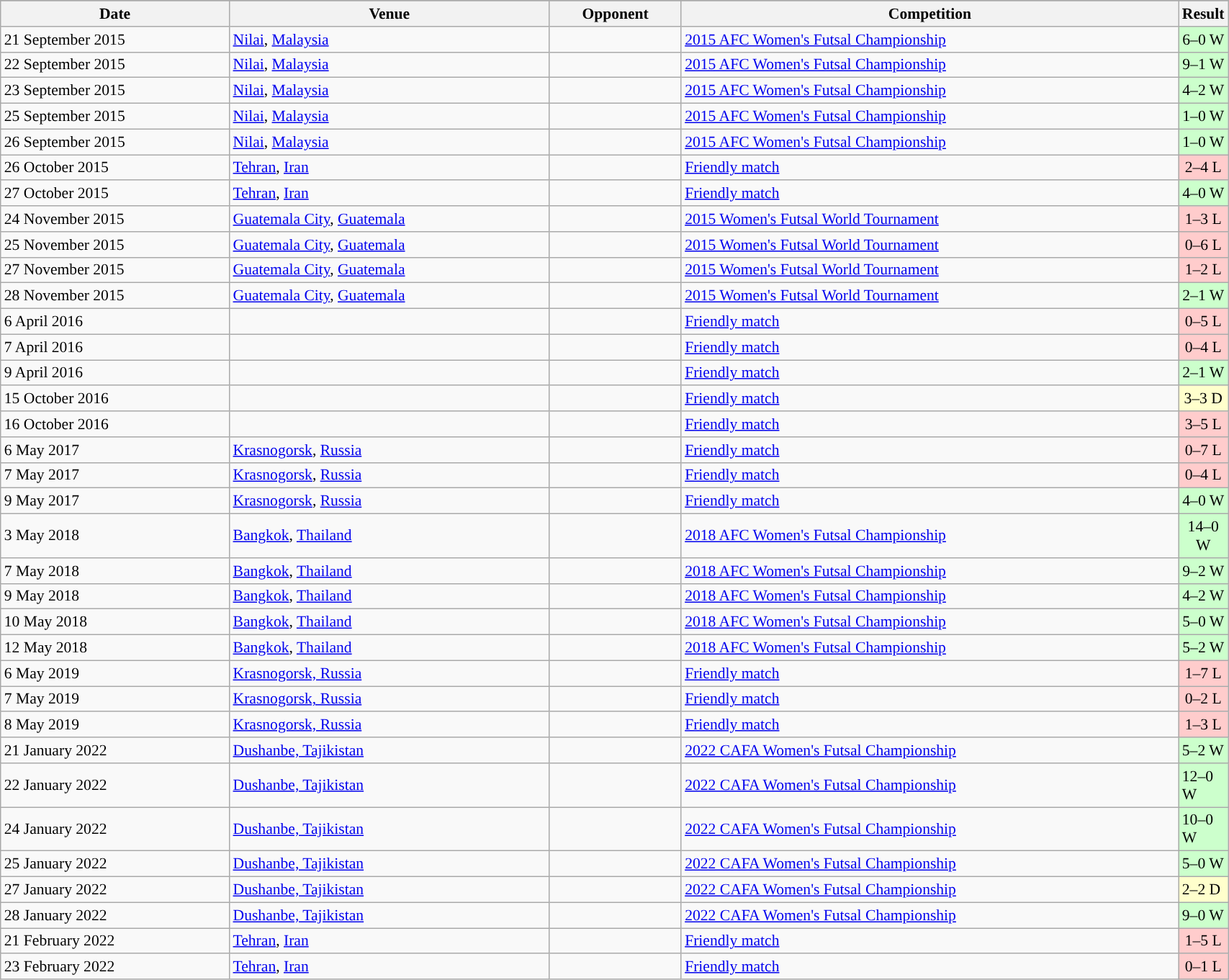<table class="wikitable" style="font-size:90%; width:90%;">
<tr>
</tr>
<tr>
<th>Date</th>
<th>Venue</th>
<th>Opponent</th>
<th>Competition</th>
<th>Result</th>
</tr>
<tr>
<td>21 September 2015</td>
<td> <a href='#'>Nilai</a>, <a href='#'>Malaysia</a></td>
<td></td>
<td><a href='#'>2015 AFC Women's Futsal Championship</a></td>
<td style="background:#CCFFCC; width:10px; text-align:center;">6–0 W</td>
</tr>
<tr>
<td>22 September 2015</td>
<td> <a href='#'>Nilai</a>, <a href='#'>Malaysia</a></td>
<td></td>
<td><a href='#'>2015 AFC Women's Futsal Championship</a></td>
<td style="background:#CCFFCC; width:10px; text-align:center;">9–1 W</td>
</tr>
<tr>
<td>23 September 2015</td>
<td> <a href='#'>Nilai</a>, <a href='#'>Malaysia</a></td>
<td></td>
<td><a href='#'>2015 AFC Women's Futsal Championship</a></td>
<td style="background:#CCFFCC; width:10px; text-align:center;">4–2 W</td>
</tr>
<tr>
<td>25 September 2015</td>
<td> <a href='#'>Nilai</a>, <a href='#'>Malaysia</a></td>
<td></td>
<td><a href='#'>2015 AFC Women's Futsal Championship</a></td>
<td style="background:#CCFFCC; width:10px; text-align:center;">1–0 W</td>
</tr>
<tr>
<td>26 September 2015</td>
<td> <a href='#'>Nilai</a>, <a href='#'>Malaysia</a></td>
<td></td>
<td><a href='#'>2015 AFC Women's Futsal Championship</a></td>
<td style="background:#CCFFCC; width:10px; text-align:center;">1–0 W</td>
</tr>
<tr>
<td>26 October 2015</td>
<td> <a href='#'>Tehran</a>, <a href='#'>Iran</a></td>
<td></td>
<td><a href='#'>Friendly match</a></td>
<td style="background:#FFCCCC; width:10px; text-align:center;">2–4 L</td>
</tr>
<tr>
<td>27 October 2015</td>
<td> <a href='#'>Tehran</a>, <a href='#'>Iran</a></td>
<td></td>
<td><a href='#'>Friendly match</a></td>
<td style="background:#CCFFCC; width:10px; text-align:center;">4–0 W</td>
</tr>
<tr>
<td>24 November 2015</td>
<td> <a href='#'>Guatemala City</a>, <a href='#'>Guatemala</a></td>
<td></td>
<td><a href='#'>2015 Women's Futsal World Tournament</a></td>
<td style="background:#FFCCCC; width:10px; text-align:center;">1–3 L</td>
</tr>
<tr>
<td>25 November 2015</td>
<td> <a href='#'>Guatemala City</a>, <a href='#'>Guatemala</a></td>
<td></td>
<td><a href='#'>2015 Women's Futsal World Tournament</a></td>
<td style="background:#FFCCCC; width:10px; text-align:center;">0–6 L</td>
</tr>
<tr>
<td>27 November 2015</td>
<td> <a href='#'>Guatemala City</a>, <a href='#'>Guatemala</a></td>
<td></td>
<td><a href='#'>2015 Women's Futsal World Tournament</a></td>
<td style="background:#FFCCCC; width:10px; text-align:center;">1–2 L</td>
</tr>
<tr>
<td>28 November 2015</td>
<td> <a href='#'>Guatemala City</a>, <a href='#'>Guatemala</a></td>
<td></td>
<td><a href='#'>2015 Women's Futsal World Tournament</a></td>
<td style="background:#CCFFCC; width:10px; text-align:center;">2–1 W</td>
</tr>
<tr>
<td>6 April 2016</td>
<td></td>
<td></td>
<td><a href='#'>Friendly match</a></td>
<td style="background:#FFCCCC; width:10px; text-align:center;">0–5 L</td>
</tr>
<tr>
<td>7 April 2016</td>
<td></td>
<td></td>
<td><a href='#'>Friendly match</a></td>
<td style="background:#FFCCCC; width:10px; text-align:center;">0–4 L</td>
</tr>
<tr>
<td>9 April 2016</td>
<td></td>
<td></td>
<td><a href='#'>Friendly match</a></td>
<td style="background:#CCFFCC; width:10px; text-align:center;">2–1 W</td>
</tr>
<tr>
<td>15 October 2016</td>
<td></td>
<td></td>
<td><a href='#'>Friendly match</a></td>
<td style="background:#FFFFCC; width:10px; text-align:center;">3–3 D</td>
</tr>
<tr>
<td>16 October 2016</td>
<td></td>
<td></td>
<td><a href='#'>Friendly match</a></td>
<td style="background:#FFCCCC; width:10px; text-align:center;">3–5 L</td>
</tr>
<tr>
<td>6 May 2017</td>
<td> <a href='#'>Krasnogorsk</a>, <a href='#'>Russia</a></td>
<td></td>
<td><a href='#'>Friendly match</a></td>
<td style="background:#FFCCCC; width:10px; text-align:center;">0–7 L</td>
</tr>
<tr>
<td>7 May 2017</td>
<td> <a href='#'>Krasnogorsk</a>, <a href='#'>Russia</a></td>
<td></td>
<td><a href='#'>Friendly match</a></td>
<td style="background:#FFCCCC; width:10px; text-align:center;">0–4 L</td>
</tr>
<tr>
<td>9 May 2017</td>
<td> <a href='#'>Krasnogorsk</a>, <a href='#'>Russia</a></td>
<td></td>
<td><a href='#'>Friendly match</a></td>
<td style="background:#CCFFCC; width:10px; text-align:center;">4–0 W</td>
</tr>
<tr>
<td>3 May 2018</td>
<td> <a href='#'>Bangkok</a>, <a href='#'>Thailand</a></td>
<td></td>
<td><a href='#'>2018 AFC Women's Futsal Championship</a></td>
<td style="background:#CCFFCC; width:10px; text-align:center;">14–0 W</td>
</tr>
<tr>
<td>7 May 2018</td>
<td> <a href='#'>Bangkok</a>, <a href='#'>Thailand</a></td>
<td></td>
<td><a href='#'>2018 AFC Women's Futsal Championship</a></td>
<td style="background:#CCFFCC; width:10px; text-align:center;">9–2 W</td>
</tr>
<tr>
<td>9 May 2018</td>
<td> <a href='#'>Bangkok</a>, <a href='#'>Thailand</a></td>
<td></td>
<td><a href='#'>2018 AFC Women's Futsal Championship</a></td>
<td style="background:#CCFFCC; width:10px; text-align:center;">4–2 W</td>
</tr>
<tr>
<td>10 May 2018</td>
<td> <a href='#'>Bangkok</a>, <a href='#'>Thailand</a></td>
<td></td>
<td><a href='#'>2018 AFC Women's Futsal Championship</a></td>
<td style="background:#CCFFCC; width:10px; text-align:center;">5–0 W</td>
</tr>
<tr>
<td>12 May 2018</td>
<td> <a href='#'>Bangkok</a>, <a href='#'>Thailand</a></td>
<td></td>
<td><a href='#'>2018 AFC Women's Futsal Championship</a></td>
<td style="background:#CCFFCC; width:10px; text-align:center;">5–2 W</td>
</tr>
<tr>
<td>6 May 2019</td>
<td> <a href='#'>Krasnogorsk, Russia</a></td>
<td></td>
<td><a href='#'>Friendly match</a></td>
<td style="background:#FFCCCC; width:10px; text-align:center;">1–7 L</td>
</tr>
<tr>
<td>7 May 2019</td>
<td> <a href='#'>Krasnogorsk, Russia</a></td>
<td></td>
<td><a href='#'>Friendly match</a></td>
<td style="background:#FFCCCC; width:10px; text-align:center;">0–2 L</td>
</tr>
<tr>
<td>8 May 2019</td>
<td> <a href='#'>Krasnogorsk, Russia</a></td>
<td></td>
<td><a href='#'>Friendly match</a></td>
<td style="background:#FFCCCC; width:10px; text-align:center;">1–3 L</td>
</tr>
<tr>
<td>21 January 2022</td>
<td> <a href='#'>Dushanbe, Tajikistan</a></td>
<td></td>
<td><a href='#'>2022 CAFA Women's Futsal Championship</a></td>
<td style="background:#CCFFCC;">5–2 W</td>
</tr>
<tr>
<td>22 January 2022</td>
<td> <a href='#'>Dushanbe, Tajikistan</a></td>
<td></td>
<td><a href='#'>2022 CAFA Women's Futsal Championship</a></td>
<td style="background:#CCFFCC;">12–0 W</td>
</tr>
<tr>
<td>24 January 2022</td>
<td> <a href='#'>Dushanbe, Tajikistan</a></td>
<td></td>
<td><a href='#'>2022 CAFA Women's Futsal Championship</a></td>
<td style="background:#CCFFCC;">10–0 W</td>
</tr>
<tr>
<td>25 January 2022</td>
<td> <a href='#'>Dushanbe, Tajikistan</a></td>
<td></td>
<td><a href='#'>2022 CAFA Women's Futsal Championship</a></td>
<td style="background:#CCFFCC;">5–0 W</td>
</tr>
<tr>
<td>27 January 2022</td>
<td> <a href='#'>Dushanbe, Tajikistan</a></td>
<td></td>
<td><a href='#'>2022 CAFA Women's Futsal Championship</a></td>
<td style="background:#FFFFCC;">2–2 D</td>
</tr>
<tr>
<td>28 January 2022</td>
<td> <a href='#'>Dushanbe, Tajikistan</a></td>
<td></td>
<td><a href='#'>2022 CAFA Women's Futsal Championship</a></td>
<td style="background:#CCFFCC;">9–0 W</td>
</tr>
<tr>
<td>21 February 2022</td>
<td> <a href='#'>Tehran</a>, <a href='#'>Iran</a></td>
<td></td>
<td><a href='#'>Friendly match</a></td>
<td style="background:#FFCCCC; width:10px; text-align:center;">1–5 L</td>
</tr>
<tr>
<td>23 February 2022</td>
<td> <a href='#'>Tehran</a>, <a href='#'>Iran</a></td>
<td></td>
<td><a href='#'>Friendly match</a></td>
<td style="background:#FFCCCC; width:10px; text-align:center;">0–1 L</td>
</tr>
</table>
